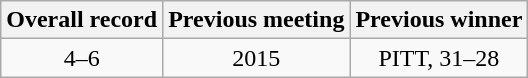<table class="wikitable" style="text-align:center">
<tr>
<th>Overall record</th>
<th>Previous meeting</th>
<th>Previous winner</th>
</tr>
<tr>
<td>4–6</td>
<td>2015</td>
<td>PITT, 31–28</td>
</tr>
</table>
